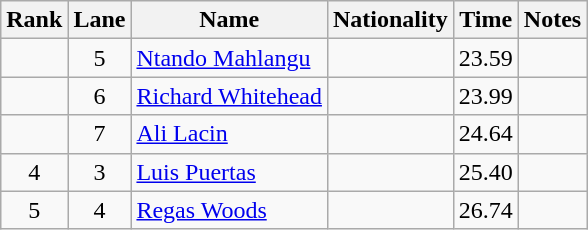<table class="wikitable sortable" style="text-align:center">
<tr>
<th>Rank</th>
<th>Lane</th>
<th>Name</th>
<th>Nationality</th>
<th>Time</th>
<th>Notes</th>
</tr>
<tr>
<td></td>
<td>5</td>
<td align="left"><a href='#'>Ntando Mahlangu</a></td>
<td align="left"></td>
<td>23.59</td>
<td></td>
</tr>
<tr>
<td></td>
<td>6</td>
<td align="left"><a href='#'>Richard Whitehead</a></td>
<td align="left"></td>
<td>23.99</td>
<td></td>
</tr>
<tr>
<td></td>
<td>7</td>
<td align="left"><a href='#'>Ali Lacin</a></td>
<td align="left"></td>
<td>24.64</td>
<td></td>
</tr>
<tr>
<td>4</td>
<td>3</td>
<td align="left"><a href='#'>Luis Puertas</a></td>
<td align="left"></td>
<td>25.40</td>
<td></td>
</tr>
<tr>
<td>5</td>
<td>4</td>
<td align="left"><a href='#'>Regas Woods</a></td>
<td align="left"></td>
<td>26.74</td>
<td></td>
</tr>
</table>
